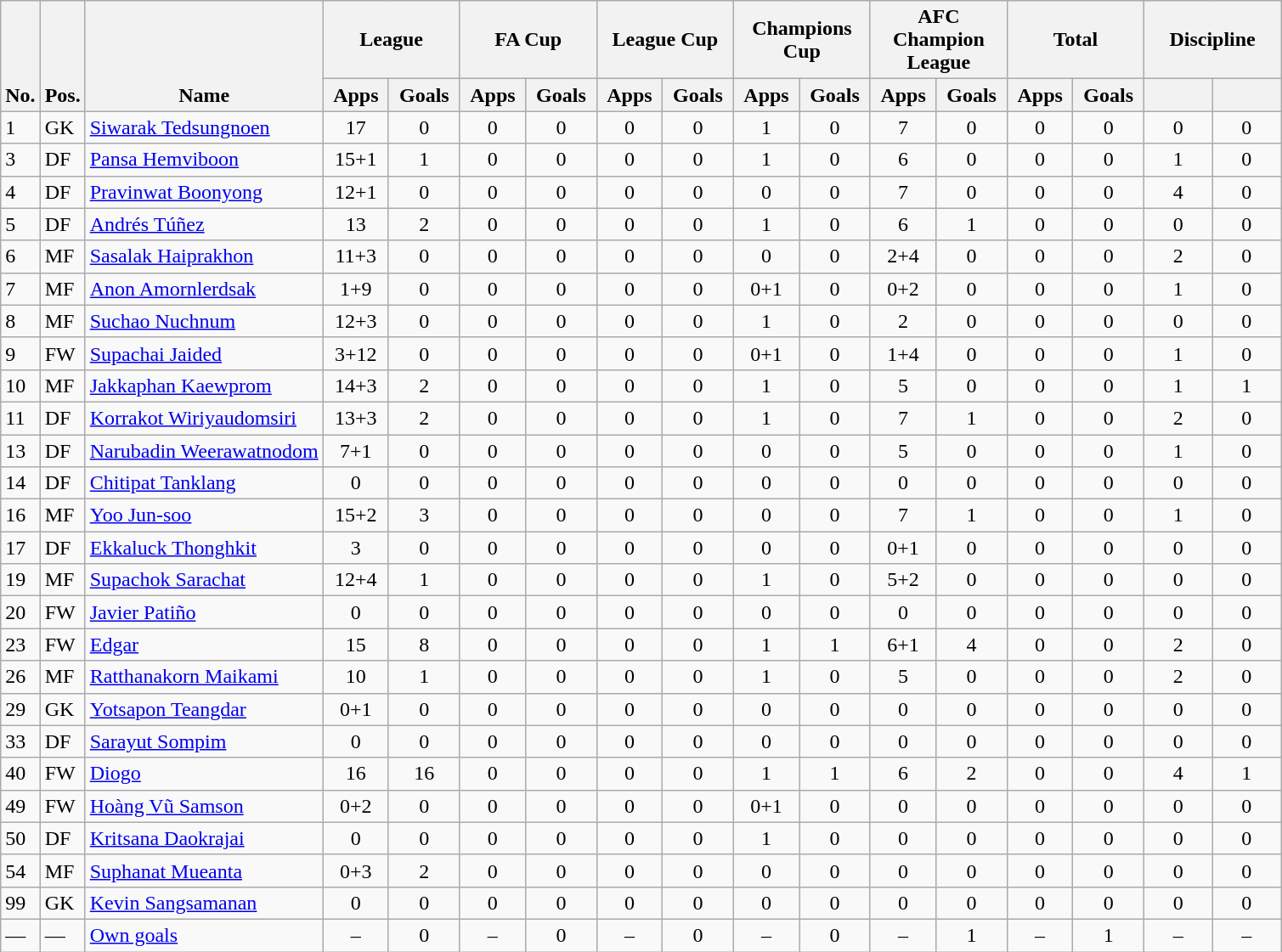<table class="wikitable" style="text-align:center">
<tr>
<th rowspan="2" valign="bottom">No.</th>
<th rowspan="2" valign="bottom">Pos.</th>
<th rowspan="2" valign="bottom">Name</th>
<th colspan="2" width="100">League</th>
<th colspan="2" width="100">FA Cup</th>
<th colspan="2" width="100">League Cup</th>
<th colspan="2" width="100">Champions Cup</th>
<th colspan="2" width="100">AFC Champion League</th>
<th colspan="2" width="100">Total</th>
<th colspan="2" width="100">Discipline</th>
</tr>
<tr>
<th>Apps</th>
<th>Goals</th>
<th>Apps</th>
<th>Goals</th>
<th>Apps</th>
<th>Goals</th>
<th>Apps</th>
<th>Goals</th>
<th>Apps</th>
<th>Goals</th>
<th>Apps</th>
<th>Goals</th>
<th></th>
<th></th>
</tr>
<tr>
<td align=left>1</td>
<td align=left>GK</td>
<td align=left> <a href='#'>Siwarak Tedsungnoen</a></td>
<td>17</td>
<td>0</td>
<td>0</td>
<td>0</td>
<td>0</td>
<td>0</td>
<td>1</td>
<td>0</td>
<td>7</td>
<td>0</td>
<td>0</td>
<td>0</td>
<td>0</td>
<td 0>0</td>
</tr>
<tr>
<td align=left>3</td>
<td align=left>DF</td>
<td align=left> <a href='#'>Pansa Hemviboon</a></td>
<td>15+1</td>
<td>1</td>
<td>0</td>
<td>0</td>
<td>0</td>
<td>0</td>
<td>1</td>
<td>0</td>
<td>6</td>
<td>0</td>
<td>0</td>
<td>0</td>
<td>1</td>
<td 0>0</td>
</tr>
<tr>
<td align=left>4</td>
<td align=left>DF</td>
<td align=left> <a href='#'>Pravinwat Boonyong</a></td>
<td>12+1</td>
<td>0</td>
<td>0</td>
<td>0</td>
<td>0</td>
<td>0</td>
<td>0</td>
<td>0</td>
<td>7</td>
<td>0</td>
<td>0</td>
<td>0</td>
<td>4</td>
<td 0>0</td>
</tr>
<tr>
<td align=left>5</td>
<td align=left>DF</td>
<td align=left> <a href='#'>Andrés Túñez</a></td>
<td>13</td>
<td>2</td>
<td>0</td>
<td>0</td>
<td>0</td>
<td>0</td>
<td>1</td>
<td>0</td>
<td>6</td>
<td>1</td>
<td>0</td>
<td>0</td>
<td>0</td>
<td 0>0</td>
</tr>
<tr>
<td align=left>6</td>
<td align=left>MF</td>
<td align=left> <a href='#'>Sasalak Haiprakhon</a></td>
<td>11+3</td>
<td>0</td>
<td>0</td>
<td>0</td>
<td>0</td>
<td>0</td>
<td>0</td>
<td>0</td>
<td>2+4</td>
<td>0</td>
<td>0</td>
<td>0</td>
<td>2</td>
<td 0>0</td>
</tr>
<tr>
<td align=left>7</td>
<td align=left>MF</td>
<td align=left> <a href='#'>Anon Amornlerdsak</a></td>
<td>1+9</td>
<td>0</td>
<td>0</td>
<td>0</td>
<td>0</td>
<td>0</td>
<td>0+1</td>
<td>0</td>
<td>0+2</td>
<td>0</td>
<td>0</td>
<td>0</td>
<td>1</td>
<td 0>0</td>
</tr>
<tr>
<td align=left>8</td>
<td align=left>MF</td>
<td align=left> <a href='#'>Suchao Nuchnum</a></td>
<td>12+3</td>
<td>0</td>
<td>0</td>
<td>0</td>
<td>0</td>
<td>0</td>
<td>1</td>
<td>0</td>
<td>2</td>
<td>0</td>
<td>0</td>
<td>0</td>
<td>0</td>
<td 0>0</td>
</tr>
<tr>
<td align=left>9</td>
<td align=left>FW</td>
<td align=left> <a href='#'>Supachai Jaided</a></td>
<td>3+12</td>
<td>0</td>
<td>0</td>
<td>0</td>
<td>0</td>
<td>0</td>
<td>0+1</td>
<td>0</td>
<td>1+4</td>
<td>0</td>
<td>0</td>
<td>0</td>
<td>1</td>
<td 0>0</td>
</tr>
<tr>
<td align=left>10</td>
<td align=left>MF</td>
<td align=left> <a href='#'>Jakkaphan Kaewprom</a></td>
<td>14+3</td>
<td>2</td>
<td>0</td>
<td>0</td>
<td>0</td>
<td>0</td>
<td>1</td>
<td>0</td>
<td>5</td>
<td>0</td>
<td>0</td>
<td>0</td>
<td>1</td>
<td 0>1</td>
</tr>
<tr>
<td align=left>11</td>
<td align=left>DF</td>
<td align=left> <a href='#'>Korrakot Wiriyaudomsiri</a></td>
<td>13+3</td>
<td>2</td>
<td>0</td>
<td>0</td>
<td>0</td>
<td>0</td>
<td>1</td>
<td>0</td>
<td>7</td>
<td>1</td>
<td>0</td>
<td>0</td>
<td>2</td>
<td 0>0</td>
</tr>
<tr>
<td align=left>13</td>
<td align=left>DF</td>
<td align=left> <a href='#'>Narubadin Weerawatnodom</a></td>
<td>7+1</td>
<td>0</td>
<td>0</td>
<td>0</td>
<td>0</td>
<td>0</td>
<td>0</td>
<td>0</td>
<td>5</td>
<td>0</td>
<td>0</td>
<td>0</td>
<td>1</td>
<td 0>0</td>
</tr>
<tr>
<td align=left>14</td>
<td align=left>DF</td>
<td align=left> <a href='#'>Chitipat Tanklang</a></td>
<td>0</td>
<td>0</td>
<td>0</td>
<td>0</td>
<td>0</td>
<td>0</td>
<td>0</td>
<td>0</td>
<td>0</td>
<td>0</td>
<td>0</td>
<td>0</td>
<td>0</td>
<td 0>0</td>
</tr>
<tr>
<td align=left>16</td>
<td align=left>MF</td>
<td align=left> <a href='#'>Yoo Jun-soo</a></td>
<td>15+2</td>
<td>3</td>
<td>0</td>
<td>0</td>
<td>0</td>
<td>0</td>
<td>0</td>
<td>0</td>
<td>7</td>
<td>1</td>
<td>0</td>
<td>0</td>
<td>1</td>
<td 0>0</td>
</tr>
<tr>
<td align=left>17</td>
<td align=left>DF</td>
<td align=left> <a href='#'>Ekkaluck Thonghkit</a></td>
<td>3</td>
<td>0</td>
<td>0</td>
<td>0</td>
<td>0</td>
<td>0</td>
<td>0</td>
<td>0</td>
<td>0+1</td>
<td>0</td>
<td>0</td>
<td>0</td>
<td>0</td>
<td 0>0</td>
</tr>
<tr>
<td align=left>19</td>
<td align=left>MF</td>
<td align=left> <a href='#'>Supachok Sarachat</a></td>
<td>12+4</td>
<td>1</td>
<td>0</td>
<td>0</td>
<td>0</td>
<td>0</td>
<td>1</td>
<td>0</td>
<td>5+2</td>
<td>0</td>
<td>0</td>
<td>0</td>
<td>0</td>
<td 0>0</td>
</tr>
<tr>
<td align=left>20</td>
<td align=left>FW</td>
<td align=left> <a href='#'>Javier Patiño</a></td>
<td>0</td>
<td>0</td>
<td>0</td>
<td>0</td>
<td>0</td>
<td>0</td>
<td>0</td>
<td>0</td>
<td>0</td>
<td>0</td>
<td>0</td>
<td>0</td>
<td>0</td>
<td 0>0</td>
</tr>
<tr>
<td align=left>23</td>
<td align=left>FW</td>
<td align=left> <a href='#'>Edgar</a></td>
<td>15</td>
<td>8</td>
<td>0</td>
<td>0</td>
<td>0</td>
<td>0</td>
<td>1</td>
<td>1</td>
<td>6+1</td>
<td>4</td>
<td>0</td>
<td>0</td>
<td>2</td>
<td 0>0</td>
</tr>
<tr>
<td align=left>26</td>
<td align=left>MF</td>
<td align=left> <a href='#'>Ratthanakorn Maikami</a></td>
<td>10</td>
<td>1</td>
<td>0</td>
<td>0</td>
<td>0</td>
<td>0</td>
<td>1</td>
<td>0</td>
<td>5</td>
<td>0</td>
<td>0</td>
<td>0</td>
<td>2</td>
<td 0>0</td>
</tr>
<tr>
<td align=left>29</td>
<td align=left>GK</td>
<td align=left> <a href='#'>Yotsapon Teangdar</a></td>
<td>0+1</td>
<td>0</td>
<td>0</td>
<td>0</td>
<td>0</td>
<td>0</td>
<td>0</td>
<td>0</td>
<td>0</td>
<td>0</td>
<td>0</td>
<td>0</td>
<td>0</td>
<td 0>0</td>
</tr>
<tr>
<td align=left>33</td>
<td align=left>DF</td>
<td align=left> <a href='#'>Sarayut Sompim</a></td>
<td>0</td>
<td>0</td>
<td>0</td>
<td>0</td>
<td>0</td>
<td>0</td>
<td>0</td>
<td>0</td>
<td>0</td>
<td>0</td>
<td>0</td>
<td>0</td>
<td>0</td>
<td 0>0</td>
</tr>
<tr>
<td align=left>40</td>
<td align=left>FW</td>
<td align=left> <a href='#'>Diogo</a></td>
<td>16</td>
<td>16</td>
<td>0</td>
<td>0</td>
<td>0</td>
<td>0</td>
<td>1</td>
<td>1</td>
<td>6</td>
<td>2</td>
<td>0</td>
<td>0</td>
<td>4</td>
<td 0>1</td>
</tr>
<tr>
<td align=left>49</td>
<td align=left>FW</td>
<td align=left> <a href='#'>Hoàng Vũ Samson</a></td>
<td>0+2</td>
<td>0</td>
<td>0</td>
<td>0</td>
<td>0</td>
<td>0</td>
<td>0+1</td>
<td>0</td>
<td>0</td>
<td>0</td>
<td>0</td>
<td>0</td>
<td>0</td>
<td 0>0</td>
</tr>
<tr>
<td align=left>50</td>
<td align=left>DF</td>
<td align=left> <a href='#'>Kritsana Daokrajai</a></td>
<td>0</td>
<td>0</td>
<td>0</td>
<td>0</td>
<td>0</td>
<td>0</td>
<td>1</td>
<td>0</td>
<td>0</td>
<td>0</td>
<td>0</td>
<td>0</td>
<td>0</td>
<td 0>0</td>
</tr>
<tr>
<td align=left>54</td>
<td align=left>MF</td>
<td align=left> <a href='#'>Suphanat Mueanta</a></td>
<td>0+3</td>
<td>2</td>
<td>0</td>
<td>0</td>
<td>0</td>
<td>0</td>
<td>0</td>
<td>0</td>
<td>0</td>
<td>0</td>
<td>0</td>
<td>0</td>
<td>0</td>
<td 0>0</td>
</tr>
<tr>
<td align=left>99</td>
<td align=left>GK</td>
<td align=left> <a href='#'>Kevin Sangsamanan</a></td>
<td>0</td>
<td>0</td>
<td>0</td>
<td>0</td>
<td>0</td>
<td>0</td>
<td>0</td>
<td>0</td>
<td>0</td>
<td>0</td>
<td>0</td>
<td>0</td>
<td>0</td>
<td 0>0</td>
</tr>
<tr>
<td align=left>—</td>
<td align=left>—</td>
<td align=left><a href='#'>Own goals</a></td>
<td>–</td>
<td>0</td>
<td>–</td>
<td>0</td>
<td>–</td>
<td>0</td>
<td>–</td>
<td>0</td>
<td>–</td>
<td>1</td>
<td>–</td>
<td>1</td>
<td>–</td>
<td>–</td>
</tr>
</table>
